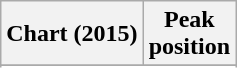<table class="wikitable sortable plainrowheaders" style="text-align:center">
<tr>
<th scope="col">Chart (2015)</th>
<th scope="col">Peak<br>position</th>
</tr>
<tr>
</tr>
<tr>
</tr>
</table>
